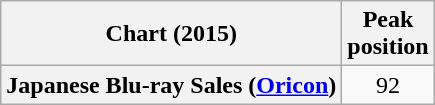<table class="wikitable plainrowheaders" style="text-align:center">
<tr>
<th scope="col">Chart (2015)</th>
<th scope="col">Peak<br> position</th>
</tr>
<tr>
<th scope="row">Japanese Blu-ray Sales (<a href='#'>Oricon</a>)</th>
<td>92</td>
</tr>
</table>
